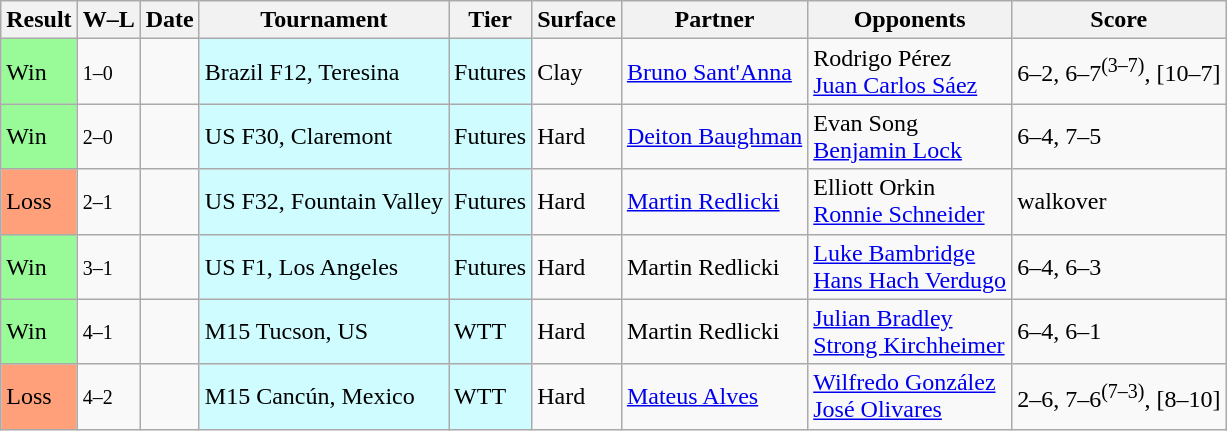<table class="sortable wikitable">
<tr>
<th>Result</th>
<th class="unsortable">W–L</th>
<th>Date</th>
<th>Tournament</th>
<th>Tier</th>
<th>Surface</th>
<th>Partner</th>
<th>Opponents</th>
<th class="unsortable">Score</th>
</tr>
<tr>
<td bgcolor=98fb98>Win</td>
<td><small>1–0</small></td>
<td></td>
<td style="background:#cffcff;">Brazil F12, Teresina</td>
<td style="background:#cffcff;">Futures</td>
<td>Clay</td>
<td> <a href='#'>Bruno Sant'Anna</a></td>
<td> Rodrigo Pérez <br>  <a href='#'>Juan Carlos Sáez</a></td>
<td>6–2, 6–7<sup>(3–7)</sup>, [10–7]</td>
</tr>
<tr>
<td bgcolor=98fb98>Win</td>
<td><small>2–0</small></td>
<td></td>
<td style="background:#cffcff;">US F30, Claremont</td>
<td style="background:#cffcff;">Futures</td>
<td>Hard</td>
<td> <a href='#'>Deiton Baughman</a></td>
<td> Evan Song <br>  <a href='#'>Benjamin Lock</a></td>
<td>6–4, 7–5</td>
</tr>
<tr>
<td bgcolor=ffa07a>Loss</td>
<td><small>2–1</small></td>
<td></td>
<td style="background:#cffcff;">US F32, Fountain Valley</td>
<td style="background:#cffcff;">Futures</td>
<td>Hard</td>
<td> <a href='#'>Martin Redlicki</a></td>
<td> Elliott Orkin <br>  <a href='#'>Ronnie Schneider</a></td>
<td>walkover</td>
</tr>
<tr>
<td bgcolor=98fb98>Win</td>
<td><small>3–1</small></td>
<td></td>
<td style="background:#cffcff;">US F1, Los Angeles</td>
<td style="background:#cffcff;">Futures</td>
<td>Hard</td>
<td> Martin Redlicki</td>
<td> <a href='#'>Luke Bambridge</a> <br>  <a href='#'>Hans Hach Verdugo</a></td>
<td>6–4, 6–3</td>
</tr>
<tr>
<td bgcolor=98fb98>Win</td>
<td><small>4–1</small></td>
<td></td>
<td style="background:#cffcff;">M15 Tucson, US</td>
<td style="background:#cffcff;">WTT</td>
<td>Hard</td>
<td> Martin Redlicki</td>
<td> <a href='#'>Julian Bradley</a> <br>  <a href='#'>Strong Kirchheimer</a></td>
<td>6–4, 6–1</td>
</tr>
<tr>
<td bgcolor=ffa07a>Loss</td>
<td><small>4–2</small></td>
<td></td>
<td style="background:#cffcff;">M15 Cancún, Mexico</td>
<td style="background:#cffcff;">WTT</td>
<td>Hard</td>
<td> <a href='#'>Mateus Alves</a></td>
<td> <a href='#'>Wilfredo González</a> <br>  <a href='#'>José Olivares</a></td>
<td>2–6, 7–6<sup>(7–3)</sup>, [8–10]</td>
</tr>
</table>
